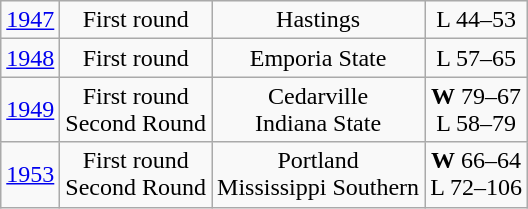<table class="wikitable">
<tr align="center">
<td><a href='#'>1947</a></td>
<td>First round</td>
<td>Hastings</td>
<td>L 44–53</td>
</tr>
<tr align="center">
<td><a href='#'>1948</a></td>
<td>First round</td>
<td>Emporia State</td>
<td>L 57–65</td>
</tr>
<tr align="center">
<td><a href='#'>1949</a></td>
<td>First round<br>Second Round</td>
<td>Cedarville<br>Indiana State</td>
<td><strong>W</strong> 79–67<br>L 58–79</td>
</tr>
<tr align="center">
<td><a href='#'>1953</a></td>
<td>First round<br>Second Round</td>
<td>Portland<br>Mississippi Southern</td>
<td><strong>W</strong> 66–64<br>L 72–106</td>
</tr>
</table>
